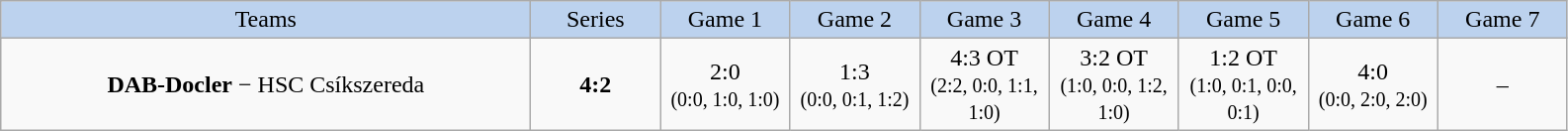<table class="wikitable" style="text-align:center">
<tr style="background-color:#BCD2EE" |>
<td style="width:350px">Teams</td>
<td style="width:80px">Series</td>
<td style="width:80px">Game 1</td>
<td style="width:80px">Game 2</td>
<td style="width:80px">Game 3</td>
<td style="width:80px">Game 4</td>
<td style="width:80px">Game 5</td>
<td style="width:80px">Game 6</td>
<td style="width:80px">Game 7</td>
</tr>
<tr>
<td><strong>DAB-Docler</strong> − HSC Csíkszereda</td>
<td><strong>4:2</strong></td>
<td>2:0 <br><small>(0:0, 1:0, 1:0)</small></td>
<td>1:3 <br><small>(0:0, 0:1, 1:2)</small></td>
<td>4:3 OT <br><small>(2:2, 0:0, 1:1, 1:0)</small></td>
<td>3:2 OT <br><small>(1:0, 0:0, 1:2, 1:0)</small></td>
<td>1:2 OT <br><small>(1:0, 0:1, 0:0, 0:1)</small></td>
<td>4:0 <br><small>(0:0, 2:0, 2:0)</small></td>
<td>–</td>
</tr>
</table>
